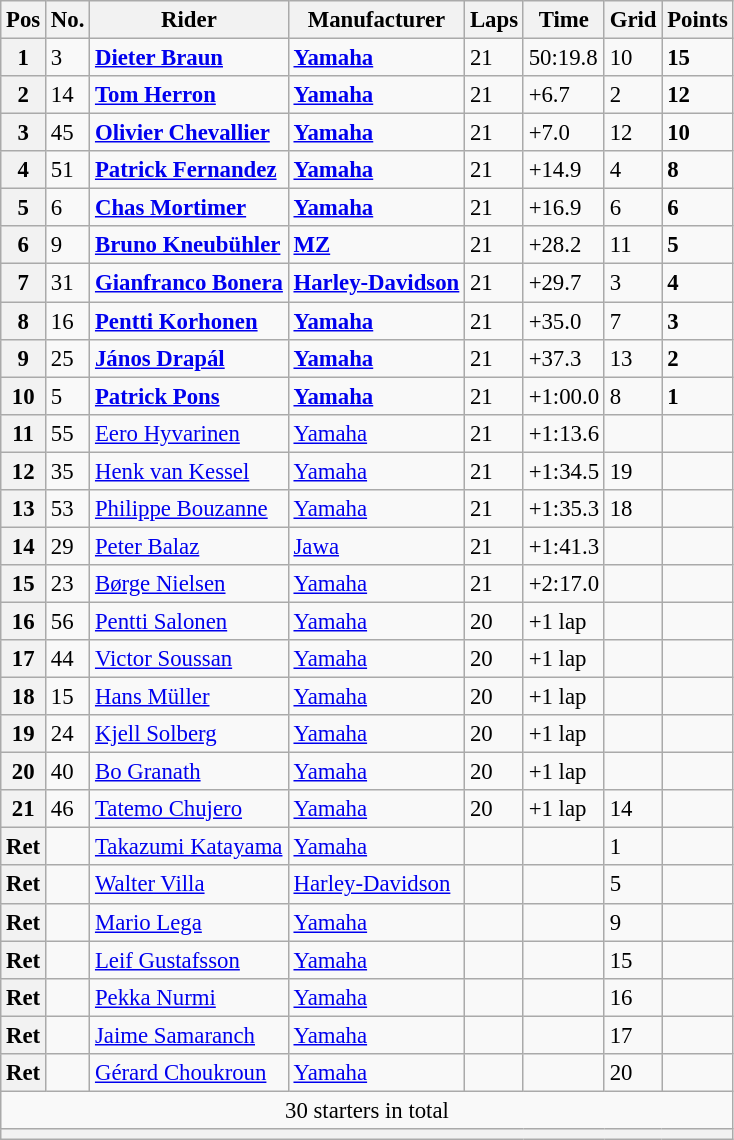<table class="wikitable" style="font-size: 95%;">
<tr>
<th>Pos</th>
<th>No.</th>
<th>Rider</th>
<th>Manufacturer</th>
<th>Laps</th>
<th>Time</th>
<th>Grid</th>
<th>Points</th>
</tr>
<tr>
<th>1</th>
<td>3</td>
<td> <strong><a href='#'>Dieter Braun</a></strong></td>
<td><strong><a href='#'>Yamaha</a></strong></td>
<td>21</td>
<td>50:19.8</td>
<td>10</td>
<td><strong>15</strong></td>
</tr>
<tr>
<th>2</th>
<td>14</td>
<td> <strong><a href='#'>Tom Herron</a></strong></td>
<td><strong><a href='#'>Yamaha</a></strong></td>
<td>21</td>
<td>+6.7</td>
<td>2</td>
<td><strong>12</strong></td>
</tr>
<tr>
<th>3</th>
<td>45</td>
<td> <strong><a href='#'>Olivier Chevallier</a></strong></td>
<td><strong><a href='#'>Yamaha</a></strong></td>
<td>21</td>
<td>+7.0</td>
<td>12</td>
<td><strong>10</strong></td>
</tr>
<tr>
<th>4</th>
<td>51</td>
<td> <strong><a href='#'>Patrick Fernandez</a></strong></td>
<td><strong><a href='#'>Yamaha</a></strong></td>
<td>21</td>
<td>+14.9</td>
<td>4</td>
<td><strong>8</strong></td>
</tr>
<tr>
<th>5</th>
<td>6</td>
<td> <strong><a href='#'>Chas Mortimer</a></strong></td>
<td><strong><a href='#'>Yamaha</a></strong></td>
<td>21</td>
<td>+16.9</td>
<td>6</td>
<td><strong>6</strong></td>
</tr>
<tr>
<th>6</th>
<td>9</td>
<td> <strong><a href='#'>Bruno Kneubühler</a></strong></td>
<td><strong><a href='#'>MZ</a></strong></td>
<td>21</td>
<td>+28.2</td>
<td>11</td>
<td><strong>5</strong></td>
</tr>
<tr>
<th>7</th>
<td>31</td>
<td> <strong><a href='#'>Gianfranco Bonera</a></strong></td>
<td><strong><a href='#'>Harley-Davidson</a></strong></td>
<td>21</td>
<td>+29.7</td>
<td>3</td>
<td><strong>4</strong></td>
</tr>
<tr>
<th>8</th>
<td>16</td>
<td> <strong><a href='#'>Pentti Korhonen</a></strong></td>
<td><strong><a href='#'>Yamaha</a></strong></td>
<td>21</td>
<td>+35.0</td>
<td>7</td>
<td><strong>3</strong></td>
</tr>
<tr>
<th>9</th>
<td>25</td>
<td> <strong><a href='#'>János Drapál</a></strong></td>
<td><strong><a href='#'>Yamaha</a></strong></td>
<td>21</td>
<td>+37.3</td>
<td>13</td>
<td><strong>2</strong></td>
</tr>
<tr>
<th>10</th>
<td>5</td>
<td> <strong><a href='#'>Patrick Pons</a></strong></td>
<td><strong><a href='#'>Yamaha</a></strong></td>
<td>21</td>
<td>+1:00.0</td>
<td>8</td>
<td><strong>1</strong></td>
</tr>
<tr>
<th>11</th>
<td>55</td>
<td> <a href='#'>Eero Hyvarinen</a></td>
<td><a href='#'>Yamaha</a></td>
<td>21</td>
<td>+1:13.6</td>
<td></td>
<td></td>
</tr>
<tr>
<th>12</th>
<td>35</td>
<td> <a href='#'>Henk van Kessel</a></td>
<td><a href='#'>Yamaha</a></td>
<td>21</td>
<td>+1:34.5</td>
<td>19</td>
<td></td>
</tr>
<tr>
<th>13</th>
<td>53</td>
<td> <a href='#'>Philippe Bouzanne</a></td>
<td><a href='#'>Yamaha</a></td>
<td>21</td>
<td>+1:35.3</td>
<td>18</td>
<td></td>
</tr>
<tr>
<th>14</th>
<td>29</td>
<td> <a href='#'>Peter Balaz</a></td>
<td><a href='#'>Jawa</a></td>
<td>21</td>
<td>+1:41.3</td>
<td></td>
<td></td>
</tr>
<tr>
<th>15</th>
<td>23</td>
<td> <a href='#'>Børge Nielsen</a></td>
<td><a href='#'>Yamaha</a></td>
<td>21</td>
<td>+2:17.0</td>
<td></td>
<td></td>
</tr>
<tr>
<th>16</th>
<td>56</td>
<td> <a href='#'>Pentti Salonen</a></td>
<td><a href='#'>Yamaha</a></td>
<td>20</td>
<td>+1 lap</td>
<td></td>
<td></td>
</tr>
<tr>
<th>17</th>
<td>44</td>
<td> <a href='#'>Victor Soussan</a></td>
<td><a href='#'>Yamaha</a></td>
<td>20</td>
<td>+1 lap</td>
<td></td>
<td></td>
</tr>
<tr>
<th>18</th>
<td>15</td>
<td> <a href='#'>Hans Müller</a></td>
<td><a href='#'>Yamaha</a></td>
<td>20</td>
<td>+1 lap</td>
<td></td>
<td></td>
</tr>
<tr>
<th>19</th>
<td>24</td>
<td> <a href='#'>Kjell Solberg</a></td>
<td><a href='#'>Yamaha</a></td>
<td>20</td>
<td>+1 lap</td>
<td></td>
<td></td>
</tr>
<tr>
<th>20</th>
<td>40</td>
<td> <a href='#'>Bo Granath</a></td>
<td><a href='#'>Yamaha</a></td>
<td>20</td>
<td>+1 lap</td>
<td></td>
<td></td>
</tr>
<tr>
<th>21</th>
<td>46</td>
<td> <a href='#'>Tatemo Chujero</a></td>
<td><a href='#'>Yamaha</a></td>
<td>20</td>
<td>+1 lap</td>
<td>14</td>
<td></td>
</tr>
<tr>
<th>Ret</th>
<td></td>
<td> <a href='#'>Takazumi Katayama</a></td>
<td><a href='#'>Yamaha</a></td>
<td></td>
<td></td>
<td>1</td>
<td></td>
</tr>
<tr>
<th>Ret</th>
<td></td>
<td> <a href='#'>Walter Villa</a></td>
<td><a href='#'>Harley-Davidson</a></td>
<td></td>
<td></td>
<td>5</td>
<td></td>
</tr>
<tr>
<th>Ret</th>
<td></td>
<td> <a href='#'>Mario Lega</a></td>
<td><a href='#'>Yamaha</a></td>
<td></td>
<td></td>
<td>9</td>
<td></td>
</tr>
<tr>
<th>Ret</th>
<td></td>
<td> <a href='#'>Leif Gustafsson</a></td>
<td><a href='#'>Yamaha</a></td>
<td></td>
<td></td>
<td>15</td>
<td></td>
</tr>
<tr>
<th>Ret</th>
<td></td>
<td> <a href='#'>Pekka Nurmi</a></td>
<td><a href='#'>Yamaha</a></td>
<td></td>
<td></td>
<td>16</td>
<td></td>
</tr>
<tr>
<th>Ret</th>
<td></td>
<td> <a href='#'>Jaime Samaranch</a></td>
<td><a href='#'>Yamaha</a></td>
<td></td>
<td></td>
<td>17</td>
<td></td>
</tr>
<tr>
<th>Ret</th>
<td></td>
<td> <a href='#'>Gérard Choukroun</a></td>
<td><a href='#'>Yamaha</a></td>
<td></td>
<td></td>
<td>20</td>
<td></td>
</tr>
<tr>
<td colspan=8 align=center>30 starters in total</td>
</tr>
<tr>
<th colspan=8></th>
</tr>
</table>
